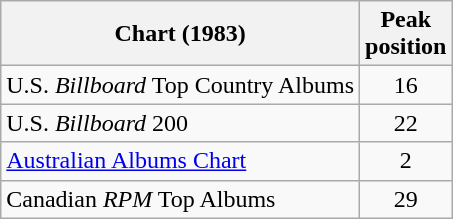<table class="wikitable">
<tr>
<th>Chart (1983)</th>
<th>Peak<br>position</th>
</tr>
<tr>
<td>U.S. <em>Billboard</em> Top Country Albums</td>
<td align="center">16</td>
</tr>
<tr>
<td>U.S. <em>Billboard</em> 200</td>
<td align="center">22</td>
</tr>
<tr>
<td><a href='#'>Australian Albums Chart</a></td>
<td align="center">2</td>
</tr>
<tr>
<td>Canadian <em>RPM</em> Top Albums</td>
<td align="center">29</td>
</tr>
</table>
